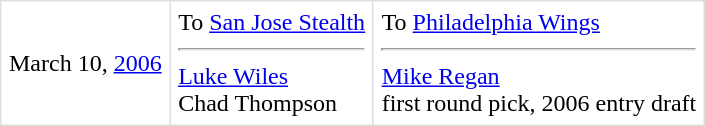<table border=1 style="border-collapse:collapse" bordercolor="#DFDFDF"  cellpadding="5">
<tr>
<td>March 10, <a href='#'>2006</a><br></td>
<td valign="top">To <a href='#'>San Jose Stealth</a> <hr> <a href='#'>Luke Wiles</a><br>Chad Thompson</td>
<td valign="top">To <a href='#'>Philadelphia Wings</a> <hr><a href='#'>Mike Regan</a><br>first round pick, 2006 entry draft</td>
</tr>
</table>
